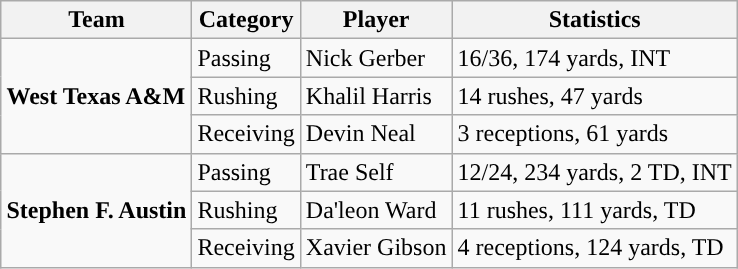<table class="wikitable" style="float: right;">
<tr>
<th>Team</th>
<th>Category</th>
<th>Player</th>
<th>Statistics</th>
</tr>
<tr>
<td rowspan=3><strong>West Texas A&M</strong></td>
<td>Passing</td>
<td>Nick Gerber</td>
<td>16/36, 174 yards, INT</td>
</tr>
<tr>
<td>Rushing</td>
<td>Khalil Harris</td>
<td>14 rushes, 47 yards</td>
</tr>
<tr>
<td>Receiving</td>
<td>Devin Neal</td>
<td>3 receptions, 61 yards</td>
</tr>
<tr>
<td rowspan=3><strong>Stephen F. Austin</strong></td>
<td>Passing</td>
<td>Trae Self</td>
<td>12/24, 234 yards, 2 TD, INT</td>
</tr>
<tr>
<td>Rushing</td>
<td>Da'leon Ward</td>
<td>11 rushes, 111 yards, TD</td>
</tr>
<tr>
<td>Receiving</td>
<td>Xavier Gibson</td>
<td>4 receptions, 124 yards, TD</td>
</tr>
</table>
